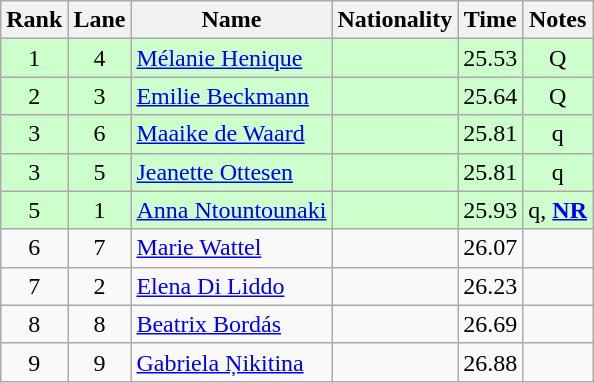<table class="wikitable sortable" style="text-align:center">
<tr>
<th>Rank</th>
<th>Lane</th>
<th>Name</th>
<th>Nationality</th>
<th>Time</th>
<th>Notes</th>
</tr>
<tr bgcolor=ccffcc>
<td>1</td>
<td>4</td>
<td align=left><a href='#'>Mélanie Henique</a></td>
<td align=left></td>
<td>25.53</td>
<td>Q</td>
</tr>
<tr bgcolor=ccffcc>
<td>2</td>
<td>3</td>
<td align=left><a href='#'>Emilie Beckmann</a></td>
<td align=left></td>
<td>25.64</td>
<td>Q</td>
</tr>
<tr bgcolor=ccffcc>
<td>3</td>
<td>6</td>
<td align=left><a href='#'>Maaike de Waard</a></td>
<td align=left></td>
<td>25.81</td>
<td>q</td>
</tr>
<tr bgcolor=ccffcc>
<td>3</td>
<td>5</td>
<td align=left><a href='#'>Jeanette Ottesen</a></td>
<td align=left></td>
<td>25.81</td>
<td>q</td>
</tr>
<tr bgcolor=ccffcc>
<td>5</td>
<td>1</td>
<td align=left><a href='#'>Anna Ntountounaki</a></td>
<td align=left></td>
<td>25.93</td>
<td>q, <strong><a href='#'>NR</a></strong></td>
</tr>
<tr>
<td>6</td>
<td>7</td>
<td align=left><a href='#'>Marie Wattel</a></td>
<td align=left></td>
<td>26.07</td>
<td></td>
</tr>
<tr>
<td>7</td>
<td>2</td>
<td align=left><a href='#'>Elena Di Liddo</a></td>
<td align=left></td>
<td>26.23</td>
<td></td>
</tr>
<tr>
<td>8</td>
<td>8</td>
<td align=left><a href='#'>Beatrix Bordás</a></td>
<td align=left></td>
<td>26.69</td>
<td></td>
</tr>
<tr>
<td>9</td>
<td>9</td>
<td align=left><a href='#'>Gabriela Ņikitina</a></td>
<td align=left></td>
<td>26.88</td>
<td></td>
</tr>
</table>
